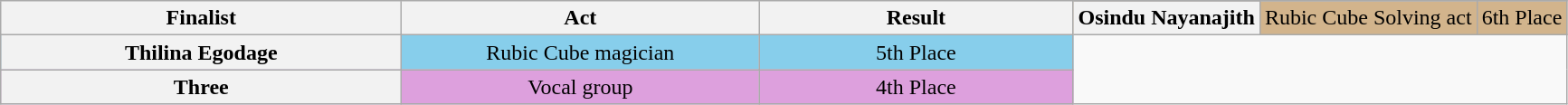<table class="wikitable plainrowheaders sortable" style="text-align:center;">
<tr>
<th scope="col" rowspan="2" class="unsortable" style="width:18em;">Finalist</th>
<th scope="col" rowspan="2" class="unsortable" style="width:16em;">Act</th>
<th scope="col" rowspan="2" style="width:14em;">Result</th>
</tr>
<tr bgcolor=tan>
<th scope="row">Osindu Nayanajith </th>
<td>Rubic Cube Solving act</td>
<td>6th Place</td>
</tr>
<tr bgcolor=skyblue>
<th scope="row">Thilina Egodage</th>
<td>Rubic Cube magician</td>
<td>5th Place</td>
</tr>
<tr bgcolor=plum>
<th scope="row">Three</th>
<td>Vocal group</td>
<td>4th Place</td>
</tr>
</table>
